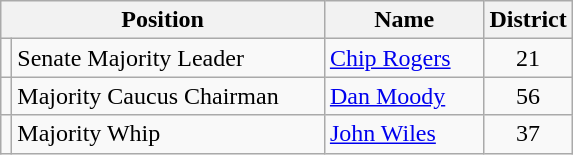<table class="wikitable">
<tr>
<th colspan=2 align=center>Position</th>
<th width="099" align=center>Name</th>
<th align=center>District</th>
</tr>
<tr>
<td></td>
<td width="201">Senate Majority Leader</td>
<td><a href='#'>Chip Rogers</a></td>
<td align=center>21</td>
</tr>
<tr>
<td></td>
<td>Majority Caucus Chairman</td>
<td><a href='#'>Dan Moody</a></td>
<td align=center>56</td>
</tr>
<tr>
<td></td>
<td>Majority Whip</td>
<td><a href='#'>John Wiles</a></td>
<td align=center>37</td>
</tr>
</table>
